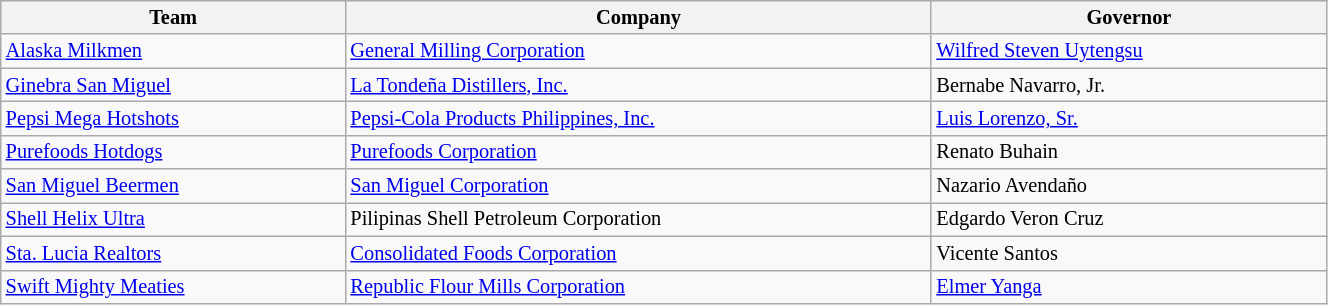<table class="wikitable sortable" style="font-size:85%; width:70%">
<tr>
<th>Team</th>
<th>Company</th>
<th>Governor</th>
</tr>
<tr>
<td><a href='#'>Alaska Milkmen</a></td>
<td><a href='#'>General Milling Corporation</a></td>
<td><a href='#'>Wilfred Steven Uytengsu</a></td>
</tr>
<tr>
<td><a href='#'>Ginebra San Miguel</a></td>
<td><a href='#'>La Tondeña Distillers, Inc.</a></td>
<td>Bernabe Navarro, Jr.</td>
</tr>
<tr>
<td><a href='#'>Pepsi Mega Hotshots</a></td>
<td><a href='#'>Pepsi-Cola Products Philippines, Inc.</a></td>
<td><a href='#'>Luis Lorenzo, Sr.</a></td>
</tr>
<tr>
<td><a href='#'>Purefoods Hotdogs</a></td>
<td><a href='#'>Purefoods Corporation</a></td>
<td>Renato Buhain</td>
</tr>
<tr>
<td><a href='#'>San Miguel Beermen</a></td>
<td><a href='#'>San Miguel Corporation</a></td>
<td>Nazario Avendaño</td>
</tr>
<tr>
<td><a href='#'>Shell Helix Ultra</a></td>
<td>Pilipinas Shell Petroleum Corporation</td>
<td>Edgardo Veron Cruz</td>
</tr>
<tr>
<td><a href='#'>Sta. Lucia Realtors</a></td>
<td><a href='#'>Consolidated Foods Corporation</a></td>
<td>Vicente Santos</td>
</tr>
<tr>
<td><a href='#'>Swift Mighty Meaties</a></td>
<td><a href='#'>Republic Flour Mills Corporation</a></td>
<td><a href='#'>Elmer Yanga</a></td>
</tr>
</table>
